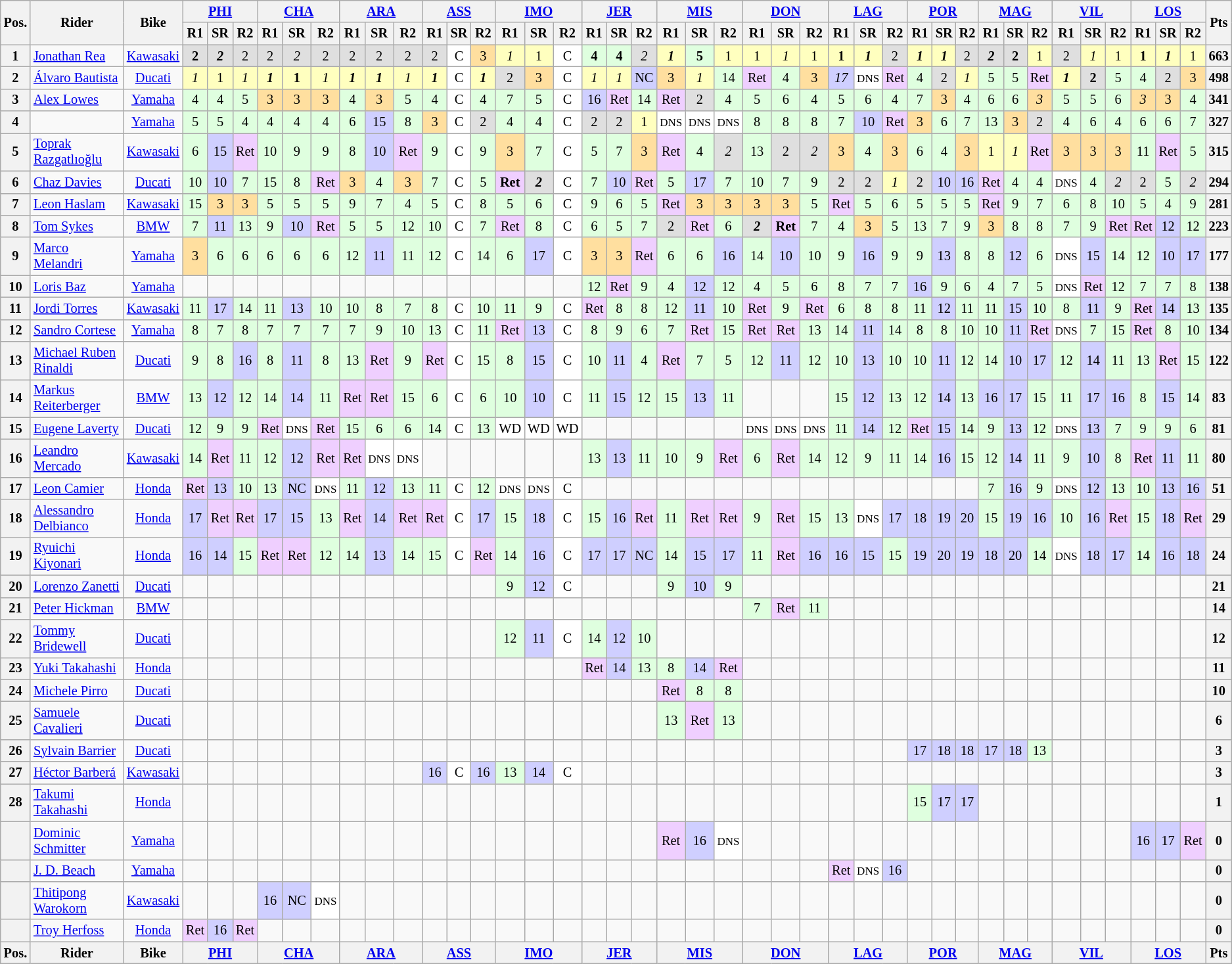<table class="wikitable" style="font-size: 85%; text-align: center">
<tr valign="top">
<th valign="middle" rowspan=2>Pos.</th>
<th valign="middle" rowspan=2>Rider</th>
<th valign="middle" rowspan=2>Bike</th>
<th colspan=3><a href='#'>PHI</a><br></th>
<th colspan=3><a href='#'>CHA</a><br></th>
<th colspan=3><a href='#'>ARA</a><br></th>
<th colspan=3><a href='#'>ASS</a><br></th>
<th colspan=3><a href='#'>IMO</a><br></th>
<th colspan=3><a href='#'>JER</a><br></th>
<th colspan=3><a href='#'>MIS</a><br></th>
<th colspan=3><a href='#'>DON</a><br></th>
<th colspan=3><a href='#'>LAG</a><br></th>
<th colspan=3><a href='#'>POR</a><br></th>
<th colspan=3><a href='#'>MAG</a><br></th>
<th colspan=3><a href='#'>VIL</a><br></th>
<th colspan=3><a href='#'>LOS</a><br></th>
<th valign="middle" rowspan=2>Pts</th>
</tr>
<tr>
<th>R1</th>
<th>SR</th>
<th>R2</th>
<th>R1</th>
<th>SR</th>
<th>R2</th>
<th>R1</th>
<th>SR</th>
<th>R2</th>
<th>R1</th>
<th>SR</th>
<th>R2</th>
<th>R1</th>
<th>SR</th>
<th>R2</th>
<th>R1</th>
<th>SR</th>
<th>R2</th>
<th>R1</th>
<th>SR</th>
<th>R2</th>
<th>R1</th>
<th>SR</th>
<th>R2</th>
<th>R1</th>
<th>SR</th>
<th>R2</th>
<th>R1</th>
<th>SR</th>
<th>R2</th>
<th>R1</th>
<th>SR</th>
<th>R2</th>
<th>R1</th>
<th>SR</th>
<th>R2</th>
<th>R1</th>
<th>SR</th>
<th>R2</th>
</tr>
<tr>
<th>1</th>
<td align=left> <a href='#'>Jonathan Rea</a></td>
<td><a href='#'>Kawasaki</a></td>
<td style="background:#dfdfdf;"><strong>2</strong></td>
<td style="background:#dfdfdf;"><strong><em>2</em></strong></td>
<td style="background:#dfdfdf;">2</td>
<td style="background:#dfdfdf;">2</td>
<td style="background:#dfdfdf;"><em>2</em></td>
<td style="background:#dfdfdf;">2</td>
<td style="background:#dfdfdf;">2</td>
<td style="background:#dfdfdf;">2</td>
<td style="background:#dfdfdf;">2</td>
<td style="background:#dfdfdf;">2</td>
<td style="background:#ffffff;">C</td>
<td style="background:#ffdf9f;">3</td>
<td style="background:#ffffbf;"><em>1</em></td>
<td style="background:#ffffbf;">1</td>
<td style="background:#ffffff;">C</td>
<td style="background:#dfffdf;"><strong>4</strong></td>
<td style="background:#dfffdf;"><strong>4</strong></td>
<td style="background:#dfdfdf;"><em>2</em></td>
<td style="background:#ffffbf;"><strong><em>1</em></strong></td>
<td style="background:#dfffdf;"><strong>5</strong></td>
<td style="background:#ffffbf;">1</td>
<td style="background:#ffffbf;">1</td>
<td style="background:#ffffbf;"><em>1</em></td>
<td style="background:#ffffbf;">1</td>
<td style="background:#ffffbf;"><strong>1</strong></td>
<td style="background:#ffffbf;"><strong><em>1</em></strong></td>
<td style="background:#dfdfdf;">2</td>
<td style="background:#ffffbf;"><strong><em>1</em></strong></td>
<td style="background:#ffffbf;"><strong><em>1</em></strong></td>
<td style="background:#dfdfdf;">2</td>
<td style="background:#dfdfdf;"><strong><em>2</em></strong></td>
<td style="background:#dfdfdf;"><strong>2</strong></td>
<td style="background:#ffffbf;">1</td>
<td style="background:#dfdfdf;">2</td>
<td style="background:#ffffbf;"><em>1</em></td>
<td style="background:#ffffbf;">1</td>
<td style="background:#ffffbf;"><strong>1</strong></td>
<td style="background:#ffffbf;"><strong><em>1</em></strong></td>
<td style="background:#ffffbf;">1</td>
<th>663</th>
</tr>
<tr>
<th>2</th>
<td align=left> <a href='#'>Álvaro Bautista</a></td>
<td><a href='#'>Ducati</a></td>
<td style="background:#ffffbf;"><em>1</em></td>
<td style="background:#ffffbf;">1</td>
<td style="background:#ffffbf;"><em>1</em></td>
<td style="background:#ffffbf;"><strong><em>1</em></strong></td>
<td style="background:#ffffbf;"><strong>1</strong></td>
<td style="background:#ffffbf;"><em>1</em></td>
<td style="background:#ffffbf;"><strong><em>1</em></strong></td>
<td style="background:#ffffbf;"><strong><em>1</em></strong></td>
<td style="background:#ffffbf;"><em>1</em></td>
<td style="background:#ffffbf;"><strong><em>1</em></strong></td>
<td style="background:#ffffff;">C</td>
<td style="background:#ffffbf;"><strong><em>1</em></strong></td>
<td style="background:#dfdfdf;">2</td>
<td style="background:#ffdf9f;">3</td>
<td style="background:#ffffff;">C</td>
<td style="background:#ffffbf;"><em>1</em></td>
<td style="background:#ffffbf;"><em>1</em></td>
<td style="background:#cfcfff;">NC</td>
<td style="background:#ffdf9f;">3</td>
<td style="background:#ffffbf;"><em>1</em></td>
<td style="background:#dfffdf;">14</td>
<td style="background:#efcfff;">Ret</td>
<td style="background:#dfffdf;">4</td>
<td style="background:#ffdf9f;">3</td>
<td style="background:#cfcfff;"><em>17</em></td>
<td style="background:#ffffff;"><small>DNS</small></td>
<td style="background:#efcfff;">Ret</td>
<td style="background:#dfffdf;">4</td>
<td style="background:#dfdfdf;">2</td>
<td style="background:#ffffbf;"><em>1</em></td>
<td style="background:#dfffdf;">5</td>
<td style="background:#dfffdf;">5</td>
<td style="background:#efcfff;">Ret</td>
<td style="background:#ffffbf;"><strong><em>1</em></strong></td>
<td style="background:#dfdfdf;"><strong>2</strong></td>
<td style="background:#dfffdf;">5</td>
<td style="background:#dfffdf;">4</td>
<td style="background:#dfdfdf;">2</td>
<td style="background:#ffdf9f;">3</td>
<th>498</th>
</tr>
<tr>
<th>3</th>
<td align=left> <a href='#'>Alex Lowes</a></td>
<td><a href='#'>Yamaha</a></td>
<td style="background:#dfffdf;">4</td>
<td style="background:#dfffdf;">4</td>
<td style="background:#dfffdf;">5</td>
<td style="background:#ffdf9f;">3</td>
<td style="background:#ffdf9f;">3</td>
<td style="background:#ffdf9f;">3</td>
<td style="background:#dfffdf;">4</td>
<td style="background:#ffdf9f;">3</td>
<td style="background:#dfffdf;">5</td>
<td style="background:#dfffdf;">4</td>
<td style="background:#ffffff;">C</td>
<td style="background:#dfffdf;">4</td>
<td style="background:#dfffdf;">7</td>
<td style="background:#dfffdf;">5</td>
<td style="background:#ffffff;">C</td>
<td style="background:#cfcfff;">16</td>
<td style="background:#efcfff;">Ret</td>
<td style="background:#dfffdf;">14</td>
<td style="background:#efcfff;">Ret</td>
<td style="background:#dfdfdf;">2</td>
<td style="background:#dfffdf;">4</td>
<td style="background:#dfffdf;">5</td>
<td style="background:#dfffdf;">6</td>
<td style="background:#dfffdf;">4</td>
<td style="background:#dfffdf;">5</td>
<td style="background:#dfffdf;">6</td>
<td style="background:#dfffdf;">4</td>
<td style="background:#dfffdf;">7</td>
<td style="background:#ffdf9f;">3</td>
<td style="background:#dfffdf;">4</td>
<td style="background:#dfffdf;">6</td>
<td style="background:#dfffdf;">6</td>
<td style="background:#ffdf9f;"><em>3</em></td>
<td style="background:#dfffdf;">5</td>
<td style="background:#dfffdf;">5</td>
<td style="background:#dfffdf;">6</td>
<td style="background:#ffdf9f;"><em>3</em></td>
<td style="background:#ffdf9f;">3</td>
<td style="background:#dfffdf;">4</td>
<th>341</th>
</tr>
<tr>
<th>4</th>
<td align=left></td>
<td><a href='#'>Yamaha</a></td>
<td style="background:#dfffdf;">5</td>
<td style="background:#dfffdf;">5</td>
<td style="background:#dfffdf;">4</td>
<td style="background:#dfffdf;">4</td>
<td style="background:#dfffdf;">4</td>
<td style="background:#dfffdf;">4</td>
<td style="background:#dfffdf;">6</td>
<td style="background:#cfcfff;">15</td>
<td style="background:#dfffdf;">8</td>
<td style="background:#ffdf9f;">3</td>
<td style="background:#ffffff;">C</td>
<td style="background:#dfdfdf;">2</td>
<td style="background:#dfffdf;">4</td>
<td style="background:#dfffdf;">4</td>
<td style="background:#ffffff;">C</td>
<td style="background:#dfdfdf;">2</td>
<td style="background:#dfdfdf;">2</td>
<td style="background:#ffffbf;">1</td>
<td style="background:#ffffff;"><small>DNS</small></td>
<td style="background:#ffffff;"><small>DNS</small></td>
<td style="background:#ffffff;"><small>DNS</small></td>
<td style="background:#dfffdf;">8</td>
<td style="background:#dfffdf;">8</td>
<td style="background:#dfffdf;">8</td>
<td style="background:#dfffdf;">7</td>
<td style="background:#cfcfff;">10</td>
<td style="background:#efcfff;">Ret</td>
<td style="background:#ffdf9f;">3</td>
<td style="background:#dfffdf;">6</td>
<td style="background:#dfffdf;">7</td>
<td style="background:#dfffdf;">13</td>
<td style="background:#ffdf9f;">3</td>
<td style="background:#dfdfdf;">2</td>
<td style="background:#dfffdf;">4</td>
<td style="background:#dfffdf;">6</td>
<td style="background:#dfffdf;">4</td>
<td style="background:#dfffdf;">6</td>
<td style="background:#dfffdf;">6</td>
<td style="background:#dfffdf;">7</td>
<th>327</th>
</tr>
<tr>
<th>5</th>
<td align=left> <a href='#'>Toprak Razgatlıoğlu</a></td>
<td><a href='#'>Kawasaki</a></td>
<td style="background:#dfffdf;">6</td>
<td style="background:#cfcfff;">15</td>
<td style="background:#efcfff;">Ret</td>
<td style="background:#dfffdf;">10</td>
<td style="background:#dfffdf;">9</td>
<td style="background:#dfffdf;">9</td>
<td style="background:#dfffdf;">8</td>
<td style="background:#cfcfff;">10</td>
<td style="background:#efcfff;">Ret</td>
<td style="background:#dfffdf;">9</td>
<td style="background:#ffffff;">C</td>
<td style="background:#dfffdf;">9</td>
<td style="background:#ffdf9f;">3</td>
<td style="background:#dfffdf;">7</td>
<td style="background:#ffffff;">C</td>
<td style="background:#dfffdf;">5</td>
<td style="background:#dfffdf;">7</td>
<td style="background:#ffdf9f;">3</td>
<td style="background:#efcfff;">Ret</td>
<td style="background:#dfffdf;">4</td>
<td style="background:#dfdfdf;"><em>2</em></td>
<td style="background:#dfffdf;">13</td>
<td style="background:#dfdfdf;">2</td>
<td style="background:#dfdfdf;"><em>2</em></td>
<td style="background:#ffdf9f;">3</td>
<td style="background:#dfffdf;">4</td>
<td style="background:#ffdf9f;">3</td>
<td style="background:#dfffdf;">6</td>
<td style="background:#dfffdf;">4</td>
<td style="background:#ffdf9f;">3</td>
<td style="background:#ffffbf;">1</td>
<td style="background:#ffffbf;"><em>1</em></td>
<td style="background:#efcfff;">Ret</td>
<td style="background:#ffdf9f;">3</td>
<td style="background:#ffdf9f;">3</td>
<td style="background:#ffdf9f;">3</td>
<td style="background:#dfffdf;">11</td>
<td style="background:#efcfff;">Ret</td>
<td style="background:#dfffdf;">5</td>
<th>315</th>
</tr>
<tr>
<th>6</th>
<td align=left> <a href='#'>Chaz Davies</a></td>
<td><a href='#'>Ducati</a></td>
<td style="background:#dfffdf;">10</td>
<td style="background:#cfcfff;">10</td>
<td style="background:#dfffdf;">7</td>
<td style="background:#dfffdf;">15</td>
<td style="background:#dfffdf;">8</td>
<td style="background:#efcfff;">Ret</td>
<td style="background:#ffdf9f;">3</td>
<td style="background:#dfffdf;">4</td>
<td style="background:#ffdf9f;">3</td>
<td style="background:#dfffdf;">7</td>
<td style="background:#ffffff;">C</td>
<td style="background:#dfffdf;">5</td>
<td style="background:#efcfff;"><strong>Ret</strong></td>
<td style="background:#dfdfdf;"><strong><em>2</em></strong></td>
<td style="background:#ffffff;">C</td>
<td style="background:#dfffdf;">7</td>
<td style="background:#cfcfff;">10</td>
<td style="background:#efcfff;">Ret</td>
<td style="background:#dfffdf;">5</td>
<td style="background:#cfcfff;">17</td>
<td style="background:#dfffdf;">7</td>
<td style="background:#dfffdf;">10</td>
<td style="background:#dfffdf;">7</td>
<td style="background:#dfffdf;">9</td>
<td style="background:#dfdfdf;">2</td>
<td style="background:#dfdfdf;">2</td>
<td style="background:#ffffbf;"><em>1</em></td>
<td style="background:#dfdfdf;">2</td>
<td style="background:#cfcfff;">10</td>
<td style="background:#cfcfff;">16</td>
<td style="background:#efcfff;">Ret</td>
<td style="background:#dfffdf;">4</td>
<td style="background:#dfffdf;">4</td>
<td style="background:#ffffff;"><small>DNS</small></td>
<td style="background:#dfffdf;">4</td>
<td style="background:#dfdfdf;"><em>2</em></td>
<td style="background:#dfdfdf;">2</td>
<td style="background:#dfffdf;">5</td>
<td style="background:#dfdfdf;"><em>2</em></td>
<th>294</th>
</tr>
<tr>
<th>7</th>
<td align=left> <a href='#'>Leon Haslam</a></td>
<td><a href='#'>Kawasaki</a></td>
<td style="background:#dfffdf;">15</td>
<td style="background:#ffdf9f;">3</td>
<td style="background:#ffdf9f;">3</td>
<td style="background:#dfffdf;">5</td>
<td style="background:#dfffdf;">5</td>
<td style="background:#dfffdf;">5</td>
<td style="background:#dfffdf;">9</td>
<td style="background:#dfffdf;">7</td>
<td style="background:#dfffdf;">4</td>
<td style="background:#dfffdf;">5</td>
<td style="background:#ffffff;">C</td>
<td style="background:#dfffdf;">8</td>
<td style="background:#dfffdf;">5</td>
<td style="background:#dfffdf;">6</td>
<td style="background:#ffffff;">C</td>
<td style="background:#dfffdf;">9</td>
<td style="background:#dfffdf;">6</td>
<td style="background:#dfffdf;">5</td>
<td style="background:#efcfff;">Ret</td>
<td style="background:#ffdf9f;">3</td>
<td style="background:#ffdf9f;">3</td>
<td style="background:#ffdf9f;">3</td>
<td style="background:#ffdf9f;">3</td>
<td style="background:#dfffdf;">5</td>
<td style="background:#efcfff;">Ret</td>
<td style="background:#dfffdf;">5</td>
<td style="background:#dfffdf;">6</td>
<td style="background:#dfffdf;">5</td>
<td style="background:#dfffdf;">5</td>
<td style="background:#dfffdf;">5</td>
<td style="background:#efcfff;">Ret</td>
<td style="background:#dfffdf;">9</td>
<td style="background:#dfffdf;">7</td>
<td style="background:#dfffdf;">6</td>
<td style="background:#dfffdf;">8</td>
<td style="background:#dfffdf;">10</td>
<td style="background:#dfffdf;">5</td>
<td style="background:#dfffdf;">4</td>
<td style="background:#dfffdf;">9</td>
<th>281</th>
</tr>
<tr>
<th>8</th>
<td align=left> <a href='#'>Tom Sykes</a></td>
<td><a href='#'>BMW</a></td>
<td style="background:#dfffdf;">7</td>
<td style="background:#cfcfff;">11</td>
<td style="background:#dfffdf;">13</td>
<td style="background:#dfffdf;">9</td>
<td style="background:#cfcfff;">10</td>
<td style="background:#efcfff;">Ret</td>
<td style="background:#dfffdf;">5</td>
<td style="background:#dfffdf;">5</td>
<td style="background:#dfffdf;">12</td>
<td style="background:#dfffdf;">10</td>
<td style="background:#ffffff;">C</td>
<td style="background:#dfffdf;">7</td>
<td style="background:#efcfff;">Ret</td>
<td style="background:#dfffdf;">8</td>
<td style="background:#ffffff;">C</td>
<td style="background:#dfffdf;">6</td>
<td style="background:#dfffdf;">5</td>
<td style="background:#dfffdf;">7</td>
<td style="background:#dfdfdf;">2</td>
<td style="background:#efcfff;">Ret</td>
<td style="background:#dfffdf;">6</td>
<td style="background:#dfdfdf;"><strong><em>2</em></strong></td>
<td style="background:#efcfff;"><strong>Ret</strong></td>
<td style="background:#dfffdf;">7</td>
<td style="background:#dfffdf;">4</td>
<td style="background:#ffdf9f;">3</td>
<td style="background:#dfffdf;">5</td>
<td style="background:#dfffdf;">13</td>
<td style="background:#dfffdf;">7</td>
<td style="background:#dfffdf;">9</td>
<td style="background:#ffdf9f;">3</td>
<td style="background:#dfffdf;">8</td>
<td style="background:#dfffdf;">8</td>
<td style="background:#dfffdf;">7</td>
<td style="background:#dfffdf;">9</td>
<td style="background:#efcfff;">Ret</td>
<td style="background:#efcfff;">Ret</td>
<td style="background:#cfcfff;">12</td>
<td style="background:#dfffdf;">12</td>
<th>223</th>
</tr>
<tr>
<th>9</th>
<td align=left> <a href='#'>Marco Melandri</a></td>
<td><a href='#'>Yamaha</a></td>
<td style="background:#ffdf9f;">3</td>
<td style="background:#dfffdf;">6</td>
<td style="background:#dfffdf;">6</td>
<td style="background:#dfffdf;">6</td>
<td style="background:#dfffdf;">6</td>
<td style="background:#dfffdf;">6</td>
<td style="background:#dfffdf;">12</td>
<td style="background:#cfcfff;">11</td>
<td style="background:#dfffdf;">11</td>
<td style="background:#dfffdf;">12</td>
<td style="background:#ffffff;">C</td>
<td style="background:#dfffdf;">14</td>
<td style="background:#dfffdf;">6</td>
<td style="background:#cfcfff;">17</td>
<td style="background:#ffffff;">C</td>
<td style="background:#ffdf9f;">3</td>
<td style="background:#ffdf9f;">3</td>
<td style="background:#efcfff;">Ret</td>
<td style="background:#dfffdf;">6</td>
<td style="background:#dfffdf;">6</td>
<td style="background:#cfcfff;">16</td>
<td style="background:#dfffdf;">14</td>
<td style="background:#cfcfff;">10</td>
<td style="background:#dfffdf;">10</td>
<td style="background:#dfffdf;">9</td>
<td style="background:#cfcfff;">16</td>
<td style="background:#dfffdf;">9</td>
<td style="background:#dfffdf;">9</td>
<td style="background:#cfcfff;">13</td>
<td style="background:#dfffdf;">8</td>
<td style="background:#dfffdf;">8</td>
<td style="background:#cfcfff;">12</td>
<td style="background:#dfffdf;">6</td>
<td style="background:#ffffff;"><small>DNS</small></td>
<td style="background:#cfcfff;">15</td>
<td style="background:#dfffdf;">14</td>
<td style="background:#dfffdf;">12</td>
<td style="background:#cfcfff;">10</td>
<td style="background:#cfcfff;">17</td>
<th>177</th>
</tr>
<tr>
<th>10</th>
<td align=left> <a href='#'>Loris Baz</a></td>
<td><a href='#'>Yamaha</a></td>
<td></td>
<td></td>
<td></td>
<td></td>
<td></td>
<td></td>
<td></td>
<td></td>
<td></td>
<td></td>
<td></td>
<td></td>
<td></td>
<td></td>
<td></td>
<td style="background:#dfffdf;">12</td>
<td style="background:#efcfff;">Ret</td>
<td style="background:#dfffdf;">9</td>
<td style="background:#dfffdf;">4</td>
<td style="background:#cfcfff;">12</td>
<td style="background:#dfffdf;">12</td>
<td style="background:#dfffdf;">4</td>
<td style="background:#dfffdf;">5</td>
<td style="background:#dfffdf;">6</td>
<td style="background:#dfffdf;">8</td>
<td style="background:#dfffdf;">7</td>
<td style="background:#dfffdf;">7</td>
<td style="background:#cfcfff;">16</td>
<td style="background:#dfffdf;">9</td>
<td style="background:#dfffdf;">6</td>
<td style="background:#dfffdf;">4</td>
<td style="background:#dfffdf;">7</td>
<td style="background:#dfffdf;">5</td>
<td style="background:#ffffff;"><small>DNS</small></td>
<td style="background:#efcfff;">Ret</td>
<td style="background:#dfffdf;">12</td>
<td style="background:#dfffdf;">7</td>
<td style="background:#dfffdf;">7</td>
<td style="background:#dfffdf;">8</td>
<th>138</th>
</tr>
<tr>
<th>11</th>
<td align=left> <a href='#'>Jordi Torres</a></td>
<td><a href='#'>Kawasaki</a></td>
<td style="background:#dfffdf;">11</td>
<td style="background:#cfcfff;">17</td>
<td style="background:#dfffdf;">14</td>
<td style="background:#dfffdf;">11</td>
<td style="background:#cfcfff;">13</td>
<td style="background:#dfffdf;">10</td>
<td style="background:#dfffdf;">10</td>
<td style="background:#dfffdf;">8</td>
<td style="background:#dfffdf;">7</td>
<td style="background:#dfffdf;">8</td>
<td style="background:#ffffff;">C</td>
<td style="background:#dfffdf;">10</td>
<td style="background:#dfffdf;">11</td>
<td style="background:#dfffdf;">9</td>
<td style="background:#ffffff;">C</td>
<td style="background:#efcfff;">Ret</td>
<td style="background:#dfffdf;">8</td>
<td style="background:#dfffdf;">8</td>
<td style="background:#dfffdf;">12</td>
<td style="background:#cfcfff;">11</td>
<td style="background:#dfffdf;">10</td>
<td style="background:#efcfff;">Ret</td>
<td style="background:#dfffdf;">9</td>
<td style="background:#efcfff;">Ret</td>
<td style="background:#dfffdf;">6</td>
<td style="background:#dfffdf;">8</td>
<td style="background:#dfffdf;">8</td>
<td style="background:#dfffdf;">11</td>
<td style="background:#cfcfff;">12</td>
<td style="background:#dfffdf;">11</td>
<td style="background:#dfffdf;">11</td>
<td style="background:#cfcfff;">15</td>
<td style="background:#dfffdf;">10</td>
<td style="background:#dfffdf;">8</td>
<td style="background:#cfcfff;">11</td>
<td style="background:#dfffdf;">9</td>
<td style="background:#efcfff;">Ret</td>
<td style="background:#cfcfff;">14</td>
<td style="background:#dfffdf;">13</td>
<th>135</th>
</tr>
<tr>
<th>12</th>
<td align=left> <a href='#'>Sandro Cortese</a></td>
<td><a href='#'>Yamaha</a></td>
<td style="background:#dfffdf;">8</td>
<td style="background:#dfffdf;">7</td>
<td style="background:#dfffdf;">8</td>
<td style="background:#dfffdf;">7</td>
<td style="background:#dfffdf;">7</td>
<td style="background:#dfffdf;">7</td>
<td style="background:#dfffdf;">7</td>
<td style="background:#dfffdf;">9</td>
<td style="background:#dfffdf;">10</td>
<td style="background:#dfffdf;">13</td>
<td style="background:#ffffff;">C</td>
<td style="background:#dfffdf;">11</td>
<td style="background:#efcfff;">Ret</td>
<td style="background:#cfcfff;">13</td>
<td style="background:#ffffff;">C</td>
<td style="background:#dfffdf;">8</td>
<td style="background:#dfffdf;">9</td>
<td style="background:#dfffdf;">6</td>
<td style="background:#dfffdf;">7</td>
<td style="background:#efcfff;">Ret</td>
<td style="background:#dfffdf;">15</td>
<td style="background:#efcfff;">Ret</td>
<td style="background:#efcfff;">Ret</td>
<td style="background:#dfffdf;">13</td>
<td style="background:#dfffdf;">14</td>
<td style="background:#cfcfff;">11</td>
<td style="background:#dfffdf;">14</td>
<td style="background:#dfffdf;">8</td>
<td style="background:#dfffdf;">8</td>
<td style="background:#dfffdf;">10</td>
<td style="background:#dfffdf;">10</td>
<td style="background:#cfcfff;">11</td>
<td style="background:#efcfff;">Ret</td>
<td style="background:#ffffff;"><small>DNS</small></td>
<td style="background:#dfffdf;">7</td>
<td style="background:#dfffdf;">15</td>
<td style="background:#efcfff;">Ret</td>
<td style="background:#dfffdf;">8</td>
<td style="background:#dfffdf;">10</td>
<th>134</th>
</tr>
<tr>
<th>13</th>
<td align=left> <a href='#'>Michael Ruben Rinaldi</a></td>
<td><a href='#'>Ducati</a></td>
<td style="background:#dfffdf;">9</td>
<td style="background:#dfffdf;">8</td>
<td style="background:#cfcfff;">16</td>
<td style="background:#dfffdf;">8</td>
<td style="background:#cfcfff;">11</td>
<td style="background:#dfffdf;">8</td>
<td style="background:#dfffdf;">13</td>
<td style="background:#efcfff;">Ret</td>
<td style="background:#dfffdf;">9</td>
<td style="background:#efcfff;">Ret</td>
<td style="background:#ffffff;">C</td>
<td style="background:#dfffdf;">15</td>
<td style="background:#dfffdf;">8</td>
<td style="background:#cfcfff;">15</td>
<td style="background:#ffffff;">C</td>
<td style="background:#dfffdf;">10</td>
<td style="background:#cfcfff;">11</td>
<td style="background:#dfffdf;">4</td>
<td style="background:#efcfff;">Ret</td>
<td style="background:#dfffdf;">7</td>
<td style="background:#dfffdf;">5</td>
<td style="background:#dfffdf;">12</td>
<td style="background:#cfcfff;">11</td>
<td style="background:#dfffdf;">12</td>
<td style="background:#dfffdf;">10</td>
<td style="background:#cfcfff;">13</td>
<td style="background:#dfffdf;">10</td>
<td style="background:#dfffdf;">10</td>
<td style="background:#cfcfff;">11</td>
<td style="background:#dfffdf;">12</td>
<td style="background:#dfffdf;">14</td>
<td style="background:#cfcfff;">10</td>
<td style="background:#cfcfff;">17</td>
<td style="background:#dfffdf;">12</td>
<td style="background:#cfcfff;">14</td>
<td style="background:#dfffdf;">11</td>
<td style="background:#dfffdf;">13</td>
<td style="background:#efcfff;">Ret</td>
<td style="background:#dfffdf;">15</td>
<th>122</th>
</tr>
<tr>
<th>14</th>
<td align=left> <a href='#'>Markus Reiterberger</a></td>
<td><a href='#'>BMW</a></td>
<td style="background:#dfffdf;">13</td>
<td style="background:#cfcfff;">12</td>
<td style="background:#dfffdf;">12</td>
<td style="background:#dfffdf;">14</td>
<td style="background:#cfcfff;">14</td>
<td style="background:#dfffdf;">11</td>
<td style="background:#efcfff;">Ret</td>
<td style="background:#efcfff;">Ret</td>
<td style="background:#dfffdf;">15</td>
<td style="background:#dfffdf;">6</td>
<td style="background:#ffffff;">C</td>
<td style="background:#dfffdf;">6</td>
<td style="background:#dfffdf;">10</td>
<td style="background:#cfcfff;">10</td>
<td style="background:#ffffff;">C</td>
<td style="background:#dfffdf;">11</td>
<td style="background:#cfcfff;">15</td>
<td style="background:#dfffdf;">12</td>
<td style="background:#dfffdf;">15</td>
<td style="background:#cfcfff;">13</td>
<td style="background:#dfffdf;">11</td>
<td></td>
<td></td>
<td></td>
<td style="background:#dfffdf;">15</td>
<td style="background:#cfcfff;">12</td>
<td style="background:#dfffdf;">13</td>
<td style="background:#dfffdf;">12</td>
<td style="background:#cfcfff;">14</td>
<td style="background:#dfffdf;">13</td>
<td style="background:#cfcfff;">16</td>
<td style="background:#cfcfff;">17</td>
<td style="background:#dfffdf;">15</td>
<td style="background:#dfffdf;">11</td>
<td style="background:#cfcfff;">17</td>
<td style="background:#cfcfff;">16</td>
<td style="background:#dfffdf;">8</td>
<td style="background:#cfcfff;">15</td>
<td style="background:#dfffdf;">14</td>
<th>83</th>
</tr>
<tr>
<th>15</th>
<td align=left> <a href='#'>Eugene Laverty</a></td>
<td><a href='#'>Ducati</a></td>
<td style="background:#dfffdf;">12</td>
<td style="background:#dfffdf;">9</td>
<td style="background:#dfffdf;">9</td>
<td style="background:#efcfff;">Ret</td>
<td style="background:#ffffff;"><small>DNS</small></td>
<td style="background:#efcfff;">Ret</td>
<td style="background:#dfffdf;">15</td>
<td style="background:#dfffdf;">6</td>
<td style="background:#dfffdf;">6</td>
<td style="background:#dfffdf;">14</td>
<td style="background:#ffffff;">C</td>
<td style="background:#dfffdf;">13</td>
<td style="background:#ffffff;">WD</td>
<td style="background:#ffffff;">WD</td>
<td style="background:#ffffff;">WD</td>
<td></td>
<td></td>
<td></td>
<td></td>
<td></td>
<td></td>
<td style="background:#ffffff;"><small>DNS</small></td>
<td style="background:#ffffff;"><small>DNS</small></td>
<td style="background:#ffffff;"><small>DNS</small></td>
<td style="background:#dfffdf;">11</td>
<td style="background:#cfcfff;">14</td>
<td style="background:#dfffdf;">12</td>
<td style="background:#efcfff;">Ret</td>
<td style="background:#cfcfff;">15</td>
<td style="background:#dfffdf;">14</td>
<td style="background:#dfffdf;">9</td>
<td style="background:#cfcfff;">13</td>
<td style="background:#dfffdf;">12</td>
<td style="background:#ffffff;"><small>DNS</small></td>
<td style="background:#cfcfff;">13</td>
<td style="background:#dfffdf;">7</td>
<td style="background:#dfffdf;">9</td>
<td style="background:#dfffdf;">9</td>
<td style="background:#dfffdf;">6</td>
<th>81</th>
</tr>
<tr>
<th>16</th>
<td align=left> <a href='#'>Leandro Mercado</a></td>
<td><a href='#'>Kawasaki</a></td>
<td style="background:#dfffdf;">14</td>
<td style="background:#efcfff;">Ret</td>
<td style="background:#dfffdf;">11</td>
<td style="background:#dfffdf;">12</td>
<td style="background:#cfcfff;">12</td>
<td style="background:#efcfff;">Ret</td>
<td style="background:#efcfff;">Ret</td>
<td style="background:#ffffff;"><small>DNS</small></td>
<td style="background:#ffffff;"><small>DNS</small></td>
<td></td>
<td></td>
<td></td>
<td></td>
<td></td>
<td></td>
<td style="background:#dfffdf;">13</td>
<td style="background:#cfcfff;">13</td>
<td style="background:#dfffdf;">11</td>
<td style="background:#dfffdf;">10</td>
<td style="background:#dfffdf;">9</td>
<td style="background:#efcfff;">Ret</td>
<td style="background:#dfffdf;">6</td>
<td style="background:#efcfff;">Ret</td>
<td style="background:#dfffdf;">14</td>
<td style="background:#dfffdf;">12</td>
<td style="background:#dfffdf;">9</td>
<td style="background:#dfffdf;">11</td>
<td style="background:#dfffdf;">14</td>
<td style="background:#cfcfff;">16</td>
<td style="background:#dfffdf;">15</td>
<td style="background:#dfffdf;">12</td>
<td style="background:#cfcfff;">14</td>
<td style="background:#dfffdf;">11</td>
<td style="background:#dfffdf;">9</td>
<td style="background:#cfcfff;">10</td>
<td style="background:#dfffdf;">8</td>
<td style="background:#efcfff;">Ret</td>
<td style="background:#cfcfff;">11</td>
<td style="background:#dfffdf;">11</td>
<th>80</th>
</tr>
<tr>
<th>17</th>
<td align=left> <a href='#'>Leon Camier</a></td>
<td><a href='#'>Honda</a></td>
<td style="background:#efcfff;">Ret</td>
<td style="background:#cfcfff;">13</td>
<td style="background:#dfffdf;">10</td>
<td style="background:#dfffdf;">13</td>
<td style="background:#cfcfff;">NC</td>
<td style="background:#ffffff;"><small>DNS</small></td>
<td style="background:#dfffdf;">11</td>
<td style="background:#cfcfff;">12</td>
<td style="background:#dfffdf;">13</td>
<td style="background:#dfffdf;">11</td>
<td style="background:#ffffff;">C</td>
<td style="background:#dfffdf;">12</td>
<td style="background:#ffffff;"><small>DNS</small></td>
<td style="background:#ffffff;"><small>DNS</small></td>
<td style="background:#ffffff;">C</td>
<td></td>
<td></td>
<td></td>
<td></td>
<td></td>
<td></td>
<td></td>
<td></td>
<td></td>
<td></td>
<td></td>
<td></td>
<td></td>
<td></td>
<td></td>
<td style="background:#dfffdf;">7</td>
<td style="background:#cfcfff;">16</td>
<td style="background:#dfffdf;">9</td>
<td style="background:#ffffff;"><small>DNS</small></td>
<td style="background:#cfcfff;">12</td>
<td style="background:#dfffdf;">13</td>
<td style="background:#dfffdf;">10</td>
<td style="background:#cfcfff;">13</td>
<td style="background:#cfcfff;">16</td>
<th>51</th>
</tr>
<tr>
<th>18</th>
<td align=left> <a href='#'>Alessandro Delbianco</a></td>
<td><a href='#'>Honda</a></td>
<td style="background:#cfcfff;">17</td>
<td style="background:#efcfff;">Ret</td>
<td style="background:#efcfff;">Ret</td>
<td style="background:#cfcfff;">17</td>
<td style="background:#cfcfff;">15</td>
<td style="background:#dfffdf;">13</td>
<td style="background:#efcfff;">Ret</td>
<td style="background:#cfcfff;">14</td>
<td style="background:#efcfff;">Ret</td>
<td style="background:#efcfff;">Ret</td>
<td style="background:#ffffff;">C</td>
<td style="background:#cfcfff;">17</td>
<td style="background:#dfffdf;">15</td>
<td style="background:#cfcfff;">18</td>
<td style="background:#ffffff;">C</td>
<td style="background:#dfffdf;">15</td>
<td style="background:#cfcfff;">16</td>
<td style="background:#efcfff;">Ret</td>
<td style="background:#dfffdf;">11</td>
<td style="background:#efcfff;">Ret</td>
<td style="background:#efcfff;">Ret</td>
<td style="background:#dfffdf;">9</td>
<td style="background:#efcfff;">Ret</td>
<td style="background:#dfffdf;">15</td>
<td style="background:#dfffdf;">13</td>
<td style="background:#ffffff;"><small>DNS</small></td>
<td style="background:#cfcfff;">17</td>
<td style="background:#cfcfff;">18</td>
<td style="background:#cfcfff;">19</td>
<td style="background:#cfcfff;">20</td>
<td style="background:#dfffdf;">15</td>
<td style="background:#cfcfff;">19</td>
<td style="background:#cfcfff;">16</td>
<td style="background:#dfffdf;">10</td>
<td style="background:#cfcfff;">16</td>
<td style="background:#efcfff;">Ret</td>
<td style="background:#dfffdf;">15</td>
<td style="background:#cfcfff;">18</td>
<td style="background:#efcfff;">Ret</td>
<th>29</th>
</tr>
<tr>
<th>19</th>
<td align=left> <a href='#'>Ryuichi Kiyonari</a></td>
<td><a href='#'>Honda</a></td>
<td style="background:#cfcfff;">16</td>
<td style="background:#cfcfff;">14</td>
<td style="background:#dfffdf;">15</td>
<td style="background:#efcfff;">Ret</td>
<td style="background:#efcfff;">Ret</td>
<td style="background:#dfffdf;">12</td>
<td style="background:#dfffdf;">14</td>
<td style="background:#cfcfff;">13</td>
<td style="background:#dfffdf;">14</td>
<td style="background:#dfffdf;">15</td>
<td style="background:#ffffff;">C</td>
<td style="background:#efcfff;">Ret</td>
<td style="background:#dfffdf;">14</td>
<td style="background:#cfcfff;">16</td>
<td style="background:#ffffff;">C</td>
<td style="background:#cfcfff;">17</td>
<td style="background:#cfcfff;">17</td>
<td style="background:#cfcfff;">NC</td>
<td style="background:#dfffdf;">14</td>
<td style="background:#cfcfff;">15</td>
<td style="background:#cfcfff;">17</td>
<td style="background:#dfffdf;">11</td>
<td style="background:#efcfff;">Ret</td>
<td style="background:#cfcfff;">16</td>
<td style="background:#cfcfff;">16</td>
<td style="background:#cfcfff;">15</td>
<td style="background:#dfffdf;">15</td>
<td style="background:#cfcfff;">19</td>
<td style="background:#cfcfff;">20</td>
<td style="background:#cfcfff;">19</td>
<td style="background:#cfcfff;">18</td>
<td style="background:#cfcfff;">20</td>
<td style="background:#dfffdf;">14</td>
<td style="background:#ffffff;"><small>DNS</small></td>
<td style="background:#cfcfff;">18</td>
<td style="background:#cfcfff;">17</td>
<td style="background:#dfffdf;">14</td>
<td style="background:#cfcfff;">16</td>
<td style="background:#cfcfff;">18</td>
<th>24</th>
</tr>
<tr>
<th>20</th>
<td align=left> <a href='#'>Lorenzo Zanetti</a></td>
<td><a href='#'>Ducati</a></td>
<td></td>
<td></td>
<td></td>
<td></td>
<td></td>
<td></td>
<td></td>
<td></td>
<td></td>
<td></td>
<td></td>
<td></td>
<td style="background:#dfffdf;">9</td>
<td style="background:#cfcfff;">12</td>
<td style="background:#ffffff;">C</td>
<td></td>
<td></td>
<td></td>
<td style="background:#dfffdf;">9</td>
<td style="background:#cfcfff;">10</td>
<td style="background:#dfffdf;">9</td>
<td></td>
<td></td>
<td></td>
<td></td>
<td></td>
<td></td>
<td></td>
<td></td>
<td></td>
<td></td>
<td></td>
<td></td>
<td></td>
<td></td>
<td></td>
<td></td>
<td></td>
<td></td>
<th>21</th>
</tr>
<tr>
<th>21</th>
<td align=left> <a href='#'>Peter Hickman</a></td>
<td><a href='#'>BMW</a></td>
<td></td>
<td></td>
<td></td>
<td></td>
<td></td>
<td></td>
<td></td>
<td></td>
<td></td>
<td></td>
<td></td>
<td></td>
<td></td>
<td></td>
<td></td>
<td></td>
<td></td>
<td></td>
<td></td>
<td></td>
<td></td>
<td style="background:#dfffdf;">7</td>
<td style="background:#efcfff;">Ret</td>
<td style="background:#dfffdf;">11</td>
<td></td>
<td></td>
<td></td>
<td></td>
<td></td>
<td></td>
<td></td>
<td></td>
<td></td>
<td></td>
<td></td>
<td></td>
<td></td>
<td></td>
<td></td>
<th>14</th>
</tr>
<tr>
<th>22</th>
<td align=left> <a href='#'>Tommy Bridewell</a></td>
<td><a href='#'>Ducati</a></td>
<td></td>
<td></td>
<td></td>
<td></td>
<td></td>
<td></td>
<td></td>
<td></td>
<td></td>
<td></td>
<td></td>
<td></td>
<td style="background:#dfffdf;">12</td>
<td style="background:#cfcfff;">11</td>
<td style="background:#ffffff;">C</td>
<td style="background:#dfffdf;">14</td>
<td style="background:#cfcfff;">12</td>
<td style="background:#dfffdf;">10</td>
<td></td>
<td></td>
<td></td>
<td></td>
<td></td>
<td></td>
<td></td>
<td></td>
<td></td>
<td></td>
<td></td>
<td></td>
<td></td>
<td></td>
<td></td>
<td></td>
<td></td>
<td></td>
<td></td>
<td></td>
<td></td>
<th>12</th>
</tr>
<tr>
<th>23</th>
<td align=left> <a href='#'>Yuki Takahashi</a></td>
<td><a href='#'>Honda</a></td>
<td></td>
<td></td>
<td></td>
<td></td>
<td></td>
<td></td>
<td></td>
<td></td>
<td></td>
<td></td>
<td></td>
<td></td>
<td></td>
<td></td>
<td></td>
<td style="background:#efcfff;">Ret</td>
<td style="background:#cfcfff;">14</td>
<td style="background:#dfffdf;">13</td>
<td style="background:#dfffdf;">8</td>
<td style="background:#cfcfff;">14</td>
<td style="background:#efcfff;">Ret</td>
<td></td>
<td></td>
<td></td>
<td></td>
<td></td>
<td></td>
<td></td>
<td></td>
<td></td>
<td></td>
<td></td>
<td></td>
<td></td>
<td></td>
<td></td>
<td></td>
<td></td>
<td></td>
<th>11</th>
</tr>
<tr>
<th>24</th>
<td align=left> <a href='#'>Michele Pirro</a></td>
<td><a href='#'>Ducati</a></td>
<td></td>
<td></td>
<td></td>
<td></td>
<td></td>
<td></td>
<td></td>
<td></td>
<td></td>
<td></td>
<td></td>
<td></td>
<td></td>
<td></td>
<td></td>
<td></td>
<td></td>
<td></td>
<td style="background:#efcfff;">Ret</td>
<td style="background:#dfffdf;">8</td>
<td style="background:#dfffdf;">8</td>
<td></td>
<td></td>
<td></td>
<td></td>
<td></td>
<td></td>
<td></td>
<td></td>
<td></td>
<td></td>
<td></td>
<td></td>
<td></td>
<td></td>
<td></td>
<td></td>
<td></td>
<td></td>
<th>10</th>
</tr>
<tr>
<th>25</th>
<td align=left> <a href='#'>Samuele Cavalieri</a></td>
<td><a href='#'>Ducati</a></td>
<td></td>
<td></td>
<td></td>
<td></td>
<td></td>
<td></td>
<td></td>
<td></td>
<td></td>
<td></td>
<td></td>
<td></td>
<td></td>
<td></td>
<td></td>
<td></td>
<td></td>
<td></td>
<td style="background:#dfffdf;">13</td>
<td style="background:#efcfff;">Ret</td>
<td style="background:#dfffdf;">13</td>
<td></td>
<td></td>
<td></td>
<td></td>
<td></td>
<td></td>
<td></td>
<td></td>
<td></td>
<td></td>
<td></td>
<td></td>
<td></td>
<td></td>
<td></td>
<td></td>
<td></td>
<td></td>
<th>6</th>
</tr>
<tr>
<th>26</th>
<td align=left> <a href='#'>Sylvain Barrier</a></td>
<td><a href='#'>Ducati</a></td>
<td></td>
<td></td>
<td></td>
<td></td>
<td></td>
<td></td>
<td></td>
<td></td>
<td></td>
<td></td>
<td></td>
<td></td>
<td></td>
<td></td>
<td></td>
<td></td>
<td></td>
<td></td>
<td></td>
<td></td>
<td></td>
<td></td>
<td></td>
<td></td>
<td></td>
<td></td>
<td></td>
<td style="background:#cfcfff;">17</td>
<td style="background:#cfcfff;">18</td>
<td style="background:#cfcfff;">18</td>
<td style="background:#cfcfff;">17</td>
<td style="background:#cfcfff;">18</td>
<td style="background:#dfffdf;">13</td>
<td></td>
<td></td>
<td></td>
<td></td>
<td></td>
<td></td>
<th>3</th>
</tr>
<tr>
<th>27</th>
<td align=left> <a href='#'>Héctor Barberá</a></td>
<td><a href='#'>Kawasaki</a></td>
<td></td>
<td></td>
<td></td>
<td></td>
<td></td>
<td></td>
<td></td>
<td></td>
<td></td>
<td style="background:#cfcfff;">16</td>
<td style="background:#ffffff;">C</td>
<td style="background:#cfcfff;">16</td>
<td style="background:#dfffdf;">13</td>
<td style="background:#cfcfff;">14</td>
<td style="background:#ffffff;">C</td>
<td></td>
<td></td>
<td></td>
<td></td>
<td></td>
<td></td>
<td></td>
<td></td>
<td></td>
<td></td>
<td></td>
<td></td>
<td></td>
<td></td>
<td></td>
<td></td>
<td></td>
<td></td>
<td></td>
<td></td>
<td></td>
<td></td>
<td></td>
<td></td>
<th>3</th>
</tr>
<tr>
<th>28</th>
<td align=left> <a href='#'>Takumi Takahashi</a></td>
<td><a href='#'>Honda</a></td>
<td></td>
<td></td>
<td></td>
<td></td>
<td></td>
<td></td>
<td></td>
<td></td>
<td></td>
<td></td>
<td></td>
<td></td>
<td></td>
<td></td>
<td></td>
<td></td>
<td></td>
<td></td>
<td></td>
<td></td>
<td></td>
<td></td>
<td></td>
<td></td>
<td></td>
<td></td>
<td></td>
<td style="background:#dfffdf;">15</td>
<td style="background:#cfcfff;">17</td>
<td style="background:#cfcfff;">17</td>
<td></td>
<td></td>
<td></td>
<td></td>
<td></td>
<td></td>
<td></td>
<td></td>
<td></td>
<th>1</th>
</tr>
<tr>
<th></th>
<td align=left> <a href='#'>Dominic Schmitter</a></td>
<td><a href='#'>Yamaha</a></td>
<td></td>
<td></td>
<td></td>
<td></td>
<td></td>
<td></td>
<td></td>
<td></td>
<td></td>
<td></td>
<td></td>
<td></td>
<td></td>
<td></td>
<td></td>
<td></td>
<td></td>
<td></td>
<td style="background:#efcfff;">Ret</td>
<td style="background:#cfcfff;">16</td>
<td style="background:#ffffff;"><small>DNS</small></td>
<td></td>
<td></td>
<td></td>
<td></td>
<td></td>
<td></td>
<td></td>
<td></td>
<td></td>
<td></td>
<td></td>
<td></td>
<td></td>
<td></td>
<td></td>
<td style="background:#cfcfff;">16</td>
<td style="background:#cfcfff;">17</td>
<td style="background:#efcfff;">Ret</td>
<th>0</th>
</tr>
<tr>
<th></th>
<td align=left> <a href='#'>J. D. Beach</a></td>
<td><a href='#'>Yamaha</a></td>
<td></td>
<td></td>
<td></td>
<td></td>
<td></td>
<td></td>
<td></td>
<td></td>
<td></td>
<td></td>
<td></td>
<td></td>
<td></td>
<td></td>
<td></td>
<td></td>
<td></td>
<td></td>
<td></td>
<td></td>
<td></td>
<td></td>
<td></td>
<td></td>
<td style="background:#efcfff;">Ret</td>
<td style="background:#ffffff;"><small>DNS</small></td>
<td style="background:#cfcfff;">16</td>
<td></td>
<td></td>
<td></td>
<td></td>
<td></td>
<td></td>
<td></td>
<td></td>
<td></td>
<td></td>
<td></td>
<td></td>
<th>0</th>
</tr>
<tr>
<th></th>
<td align=left> <a href='#'>Thitipong Warokorn</a></td>
<td><a href='#'>Kawasaki</a></td>
<td></td>
<td></td>
<td></td>
<td style="background:#cfcfff;">16</td>
<td style="background:#cfcfff;">NC</td>
<td style="background:#ffffff;"><small>DNS</small></td>
<td></td>
<td></td>
<td></td>
<td></td>
<td></td>
<td></td>
<td></td>
<td></td>
<td></td>
<td></td>
<td></td>
<td></td>
<td></td>
<td></td>
<td></td>
<td></td>
<td></td>
<td></td>
<td></td>
<td></td>
<td></td>
<td></td>
<td></td>
<td></td>
<td></td>
<td></td>
<td></td>
<td></td>
<td></td>
<td></td>
<td></td>
<td></td>
<td></td>
<th>0</th>
</tr>
<tr>
<th></th>
<td align=left> <a href='#'>Troy Herfoss</a></td>
<td><a href='#'>Honda</a></td>
<td style="background:#efcfff;">Ret</td>
<td style="background:#cfcfff;">16</td>
<td style="background:#efcfff;">Ret</td>
<td></td>
<td></td>
<td></td>
<td></td>
<td></td>
<td></td>
<td></td>
<td></td>
<td></td>
<td></td>
<td></td>
<td></td>
<td></td>
<td></td>
<td></td>
<td></td>
<td></td>
<td></td>
<td></td>
<td></td>
<td></td>
<td></td>
<td></td>
<td></td>
<td></td>
<td></td>
<td></td>
<td></td>
<td></td>
<td></td>
<td></td>
<td></td>
<td></td>
<td></td>
<td></td>
<td></td>
<th>0</th>
</tr>
<tr valign="top">
<th valign="middle">Pos.</th>
<th valign="middle">Rider</th>
<th valign="middle">Bike</th>
<th colspan=3><a href='#'>PHI</a><br></th>
<th colspan=3><a href='#'>CHA</a><br></th>
<th colspan=3><a href='#'>ARA</a><br></th>
<th colspan=3><a href='#'>ASS</a><br></th>
<th colspan=3><a href='#'>IMO</a><br></th>
<th colspan=3><a href='#'>JER</a><br></th>
<th colspan=3><a href='#'>MIS</a><br></th>
<th colspan=3><a href='#'>DON</a><br></th>
<th colspan=3><a href='#'>LAG</a><br></th>
<th colspan=3><a href='#'>POR</a><br></th>
<th colspan=3><a href='#'>MAG</a><br></th>
<th colspan=3><a href='#'>VIL</a><br></th>
<th colspan=3><a href='#'>LOS</a><br></th>
<th valign="middle">Pts</th>
</tr>
</table>
